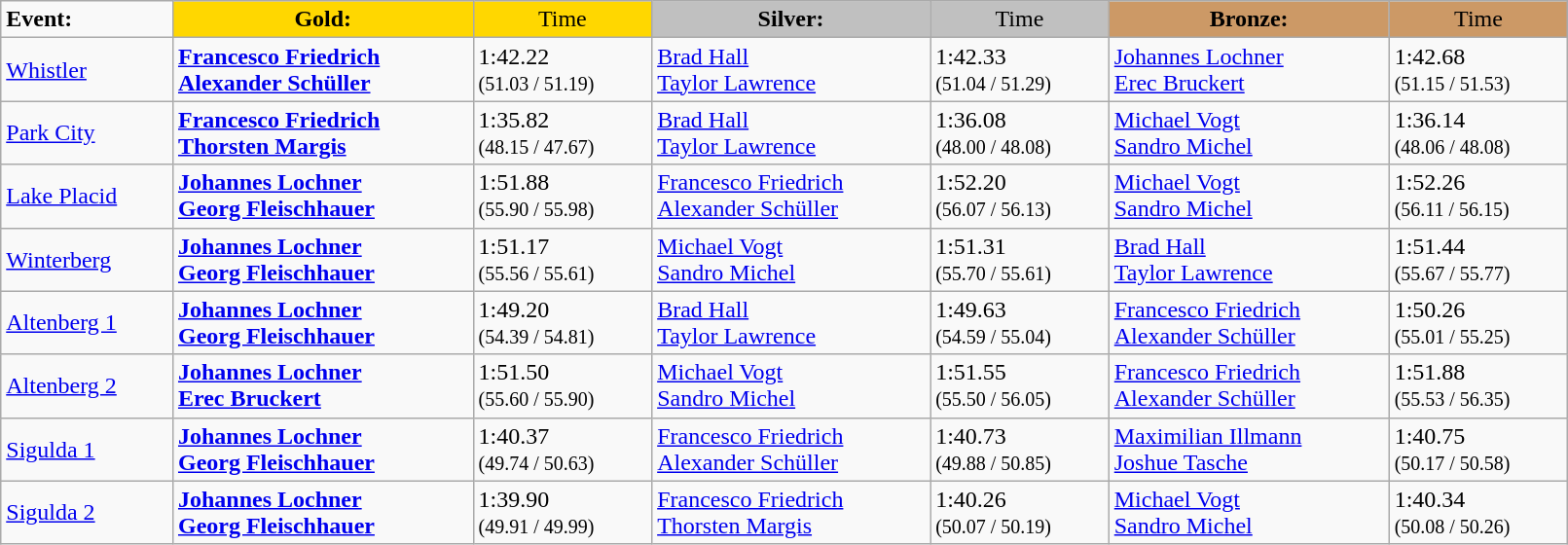<table class="wikitable" style="width:85%;">
<tr>
<td><strong>Event:</strong></td>
<td style="text-align:center; background:gold;"><strong>Gold:</strong></td>
<td style="text-align:center; background:gold;">Time</td>
<td style="text-align:center; background:silver;"><strong>Silver:</strong></td>
<td style="text-align:center; background:silver;">Time</td>
<td style="text-align:center; background:#c96;"><strong>Bronze:</strong></td>
<td style="text-align:center; background:#c96;">Time</td>
</tr>
<tr>
<td> <a href='#'>Whistler</a></td>
<td><strong><a href='#'>Francesco Friedrich</a><br><a href='#'>Alexander Schüller</a><br><small></small></strong></td>
<td>1:42.22<br><small>(51.03 / 51.19)</small></td>
<td><a href='#'>Brad Hall</a><br><a href='#'>Taylor Lawrence</a><br><small></small></td>
<td>1:42.33<br><small>(51.04 / 51.29)</small></td>
<td><a href='#'>Johannes Lochner</a><br><a href='#'>Erec Bruckert</a><br><small></small></td>
<td>1:42.68<br><small>(51.15 / 51.53)</small></td>
</tr>
<tr>
<td> <a href='#'>Park City</a></td>
<td><strong><a href='#'>Francesco Friedrich</a><br><a href='#'>Thorsten Margis</a><br><small></small></strong></td>
<td>1:35.82<br><small>(48.15 / 47.67)</small></td>
<td><a href='#'>Brad Hall</a><br><a href='#'>Taylor Lawrence</a><br><small></small></td>
<td>1:36.08<br><small>(48.00 / 48.08)</small></td>
<td><a href='#'>Michael Vogt</a><br><a href='#'>Sandro Michel</a><br><small></small></td>
<td>1:36.14<br><small>(48.06 / 48.08)</small></td>
</tr>
<tr>
<td> <a href='#'>Lake Placid</a></td>
<td><strong><a href='#'>Johannes Lochner</a><br><a href='#'>Georg Fleischhauer</a><br><small></small></strong></td>
<td>1:51.88<br><small>(55.90 / 55.98)</small></td>
<td><a href='#'>Francesco Friedrich</a><br><a href='#'>Alexander Schüller</a><br><small></small></td>
<td>1:52.20<br><small>(56.07 / 56.13)</small></td>
<td><a href='#'>Michael Vogt</a><br><a href='#'>Sandro Michel</a><br><small></small></td>
<td>1:52.26<br><small>(56.11 / 56.15)</small></td>
</tr>
<tr>
<td> <a href='#'>Winterberg</a></td>
<td><strong><a href='#'>Johannes Lochner</a><br><a href='#'>Georg Fleischhauer</a><br><small></small></strong></td>
<td>1:51.17<br><small>(55.56 / 55.61)</small></td>
<td><a href='#'>Michael Vogt</a><br><a href='#'>Sandro Michel</a><br><small></small></td>
<td>1:51.31<br><small>(55.70 / 55.61)</small></td>
<td><a href='#'>Brad Hall</a><br><a href='#'>Taylor Lawrence</a><br><small></small></td>
<td>1:51.44<br><small>(55.67 / 55.77)</small></td>
</tr>
<tr>
<td> <a href='#'>Altenberg 1</a></td>
<td><strong><a href='#'>Johannes Lochner</a><br><a href='#'>Georg Fleischhauer</a><br><small></small></strong></td>
<td>1:49.20<br><small>(54.39 / 54.81)</small></td>
<td><a href='#'>Brad Hall</a><br><a href='#'>Taylor Lawrence</a><br><small></small></td>
<td>1:49.63<br><small>(54.59 / 55.04)</small></td>
<td><a href='#'>Francesco Friedrich</a><br><a href='#'>Alexander Schüller</a><br><small></small></td>
<td>1:50.26<br><small>(55.01 / 55.25)</small></td>
</tr>
<tr>
<td> <a href='#'>Altenberg 2</a></td>
<td><strong><a href='#'>Johannes Lochner</a><br><a href='#'>Erec Bruckert</a><br><small></small></strong></td>
<td>1:51.50<br><small>(55.60 / 55.90)</small></td>
<td><a href='#'>Michael Vogt</a><br><a href='#'>Sandro Michel</a><br><small></small></td>
<td>1:51.55<br><small>(55.50 / 56.05)</small></td>
<td><a href='#'>Francesco Friedrich</a><br><a href='#'>Alexander Schüller</a><br><small></small></td>
<td>1:51.88<br><small>(55.53 / 56.35)</small></td>
</tr>
<tr>
<td> <a href='#'>Sigulda 1</a></td>
<td><strong><a href='#'>Johannes Lochner</a><br><a href='#'>Georg Fleischhauer</a><br><small></small></strong></td>
<td>1:40.37<br><small>(49.74 / 50.63)</small></td>
<td><a href='#'>Francesco Friedrich</a><br><a href='#'>Alexander Schüller</a><br><small></small></td>
<td>1:40.73<br><small>(49.88 / 50.85)</small></td>
<td><a href='#'>Maximilian Illmann</a><br><a href='#'>Joshue Tasche</a><br><small></small></td>
<td>1:40.75<br><small>(50.17 / 50.58)</small></td>
</tr>
<tr>
<td> <a href='#'>Sigulda 2</a></td>
<td><strong><a href='#'>Johannes Lochner</a><br><a href='#'>Georg Fleischhauer</a><br><small></small></strong></td>
<td>1:39.90<br><small>(49.91 / 49.99)</small></td>
<td><a href='#'>Francesco Friedrich</a><br><a href='#'>Thorsten Margis</a><br><small></small></td>
<td>1:40.26<br><small>(50.07 / 50.19)</small></td>
<td><a href='#'>Michael Vogt</a><br><a href='#'>Sandro Michel</a><br><small></small></td>
<td>1:40.34<br><small>(50.08 / 50.26)</small></td>
</tr>
</table>
